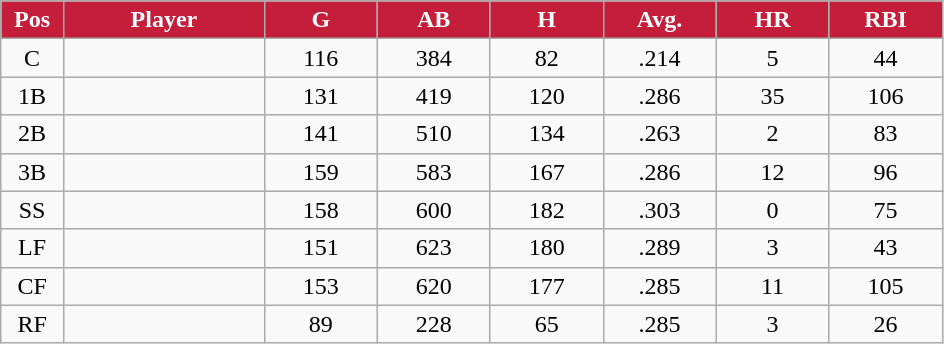<table class="wikitable sortable">
<tr>
<th style="background:#c41e3a;color:white;" width="5%">Pos</th>
<th style="background:#c41e3a;color:white;" width="16%">Player</th>
<th style="background:#c41e3a;color:white;" width="9%">G</th>
<th style="background:#c41e3a;color:white;" width="9%">AB</th>
<th style="background:#c41e3a;color:white;" width="9%">H</th>
<th style="background:#c41e3a;color:white;" width="9%">Avg.</th>
<th style="background:#c41e3a;color:white;" width="9%">HR</th>
<th style="background:#c41e3a;color:white;" width="9%">RBI</th>
</tr>
<tr align="center">
<td>C</td>
<td></td>
<td>116</td>
<td>384</td>
<td>82</td>
<td>.214</td>
<td>5</td>
<td>44</td>
</tr>
<tr align="center">
<td>1B</td>
<td></td>
<td>131</td>
<td>419</td>
<td>120</td>
<td>.286</td>
<td>35</td>
<td>106</td>
</tr>
<tr align="center">
<td>2B</td>
<td></td>
<td>141</td>
<td>510</td>
<td>134</td>
<td>.263</td>
<td>2</td>
<td>83</td>
</tr>
<tr align="center">
<td>3B</td>
<td></td>
<td>159</td>
<td>583</td>
<td>167</td>
<td>.286</td>
<td>12</td>
<td>96</td>
</tr>
<tr align="center">
<td>SS</td>
<td></td>
<td>158</td>
<td>600</td>
<td>182</td>
<td>.303</td>
<td>0</td>
<td>75</td>
</tr>
<tr align="center">
<td>LF</td>
<td></td>
<td>151</td>
<td>623</td>
<td>180</td>
<td>.289</td>
<td>3</td>
<td>43</td>
</tr>
<tr align="center">
<td>CF</td>
<td></td>
<td>153</td>
<td>620</td>
<td>177</td>
<td>.285</td>
<td>11</td>
<td>105</td>
</tr>
<tr align="center">
<td>RF</td>
<td></td>
<td>89</td>
<td>228</td>
<td>65</td>
<td>.285</td>
<td>3</td>
<td>26</td>
</tr>
</table>
